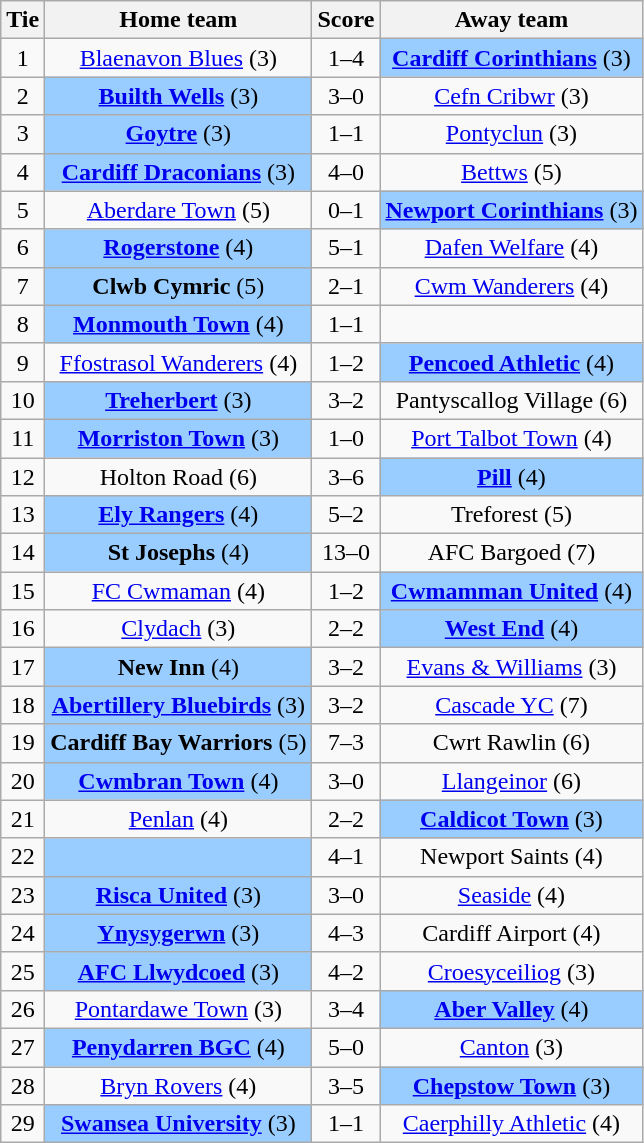<table class="wikitable" style="text-align:center">
<tr>
<th>Tie</th>
<th>Home team</th>
<th>Score</th>
<th>Away team</th>
</tr>
<tr>
<td>1</td>
<td><a href='#'>Blaenavon Blues</a> (3)</td>
<td>1–4</td>
<td style="background:#9acdff;"><strong><a href='#'>Cardiff Corinthians</a></strong> (3)</td>
</tr>
<tr>
<td>2</td>
<td style="background:#9acdff;"><strong><a href='#'>Builth Wells</a></strong> (3)</td>
<td>3–0</td>
<td><a href='#'>Cefn Cribwr</a> (3)</td>
</tr>
<tr>
<td>3</td>
<td style="background:#9acdff;"><strong><a href='#'>Goytre</a></strong> (3)</td>
<td>1–1 </td>
<td><a href='#'>Pontyclun</a> (3)</td>
</tr>
<tr>
<td>4</td>
<td style="background:#9acdff;"><strong><a href='#'>Cardiff Draconians</a></strong> (3)</td>
<td>4–0</td>
<td><a href='#'>Bettws</a> (5)</td>
</tr>
<tr>
<td>5</td>
<td><a href='#'>Aberdare Town</a> (5)</td>
<td>0–1</td>
<td style="background:#9acdff;"><strong><a href='#'>Newport Corinthians</a></strong> (3)</td>
</tr>
<tr>
<td>6</td>
<td style="background:#9acdff;"><strong><a href='#'>Rogerstone</a></strong> (4)</td>
<td>5–1</td>
<td><a href='#'>Dafen Welfare</a> (4)</td>
</tr>
<tr>
<td>7</td>
<td style="background:#9acdff;"><strong>Clwb Cymric</strong> (5)</td>
<td>2–1</td>
<td><a href='#'>Cwm Wanderers</a> (4)</td>
</tr>
<tr>
<td>8</td>
<td style="background:#9acdff;"><strong><a href='#'>Monmouth Town</a></strong> (4)</td>
<td>1–1 </td>
<td></td>
</tr>
<tr>
<td>9</td>
<td><a href='#'>Ffostrasol Wanderers</a> (4)</td>
<td>1–2</td>
<td style="background:#9acdff;"><strong><a href='#'>Pencoed Athletic</a></strong> (4)</td>
</tr>
<tr>
<td>10</td>
<td style="background:#9acdff;"><strong><a href='#'>Treherbert</a></strong> (3)</td>
<td>3–2</td>
<td>Pantyscallog Village (6)</td>
</tr>
<tr>
<td>11</td>
<td style="background:#9acdff;"><strong><a href='#'>Morriston Town</a></strong> (3)</td>
<td>1–0</td>
<td><a href='#'>Port Talbot Town</a> (4)</td>
</tr>
<tr>
<td>12</td>
<td>Holton Road (6)</td>
<td>3–6</td>
<td style="background:#9acdff;"><strong><a href='#'>Pill</a></strong> (4)</td>
</tr>
<tr>
<td>13</td>
<td style="background:#9acdff;"><strong><a href='#'>Ely Rangers</a></strong> (4)</td>
<td>5–2</td>
<td>Treforest (5)</td>
</tr>
<tr>
<td>14</td>
<td style="background:#9acdff;"><strong>St Josephs</strong> (4)</td>
<td>13–0</td>
<td>AFC Bargoed (7)</td>
</tr>
<tr>
<td>15</td>
<td><a href='#'>FC Cwmaman</a> (4)</td>
<td>1–2</td>
<td style="background:#9acdff;"><strong><a href='#'>Cwmamman United</a></strong> (4)</td>
</tr>
<tr>
<td>16</td>
<td><a href='#'>Clydach</a> (3)</td>
<td>2–2 </td>
<td style="background:#9acdff;"><strong><a href='#'>West End</a></strong> (4)</td>
</tr>
<tr>
<td>17</td>
<td style="background:#9acdff;"><strong>New Inn</strong> (4)</td>
<td>3–2</td>
<td><a href='#'>Evans & Williams</a> (3)</td>
</tr>
<tr>
<td>18</td>
<td style="background:#9acdff;"><strong><a href='#'>Abertillery Bluebirds</a></strong> (3)</td>
<td>3–2</td>
<td><a href='#'>Cascade YC</a> (7)</td>
</tr>
<tr>
<td>19</td>
<td style="background:#9acdff;"><strong>Cardiff Bay Warriors</strong> (5)</td>
<td>7–3</td>
<td>Cwrt Rawlin (6)</td>
</tr>
<tr>
<td>20</td>
<td style="background:#9acdff;"><strong><a href='#'>Cwmbran Town</a></strong> (4)</td>
<td>3–0</td>
<td><a href='#'>Llangeinor</a> (6)</td>
</tr>
<tr>
<td>21</td>
<td><a href='#'>Penlan</a> (4)</td>
<td>2–2 </td>
<td style="background:#9acdff;"><strong><a href='#'>Caldicot Town</a></strong> (3)</td>
</tr>
<tr>
<td>22</td>
<td style="background:#9acdff;"></td>
<td>4–1</td>
<td>Newport Saints (4)</td>
</tr>
<tr>
<td>23</td>
<td style="background:#9acdff;"><strong><a href='#'>Risca United</a></strong> (3)</td>
<td>3–0</td>
<td><a href='#'>Seaside</a> (4)</td>
</tr>
<tr>
<td>24</td>
<td style="background:#9acdff;"><strong><a href='#'>Ynysygerwn</a></strong> (3)</td>
<td>4–3</td>
<td>Cardiff Airport (4)</td>
</tr>
<tr>
<td>25</td>
<td style="background:#9acdff;"><strong><a href='#'>AFC Llwydcoed</a></strong> (3)</td>
<td>4–2</td>
<td><a href='#'>Croesyceiliog</a> (3)</td>
</tr>
<tr>
<td>26</td>
<td><a href='#'>Pontardawe Town</a> (3)</td>
<td>3–4</td>
<td style="background:#9acdff;"><strong><a href='#'>Aber Valley</a></strong> (4)</td>
</tr>
<tr>
<td>27</td>
<td style="background:#9acdff;"><strong><a href='#'>Penydarren BGC</a></strong> (4)</td>
<td>5–0</td>
<td><a href='#'>Canton</a> (3)</td>
</tr>
<tr>
<td>28</td>
<td><a href='#'>Bryn Rovers</a> (4)</td>
<td>3–5</td>
<td style="background:#9acdff;"><strong><a href='#'>Chepstow Town</a></strong> (3)</td>
</tr>
<tr>
<td>29</td>
<td style="background:#9acdff;"><strong><a href='#'>Swansea University</a></strong> (3)</td>
<td>1–1 </td>
<td><a href='#'>Caerphilly Athletic</a> (4)</td>
</tr>
</table>
